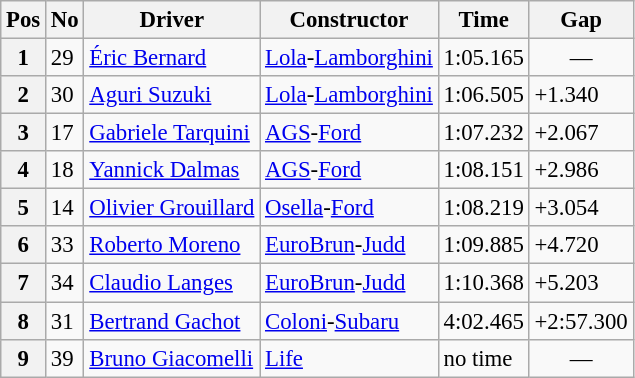<table class="wikitable sortable" style="font-size: 95%;">
<tr>
<th>Pos</th>
<th>No</th>
<th>Driver</th>
<th>Constructor</th>
<th>Time</th>
<th>Gap</th>
</tr>
<tr>
<th>1</th>
<td>29</td>
<td> <a href='#'>Éric Bernard</a></td>
<td><a href='#'>Lola</a>-<a href='#'>Lamborghini</a></td>
<td>1:05.165</td>
<td align="center">—</td>
</tr>
<tr>
<th>2</th>
<td>30</td>
<td> <a href='#'>Aguri Suzuki</a></td>
<td><a href='#'>Lola</a>-<a href='#'>Lamborghini</a></td>
<td>1:06.505</td>
<td>+1.340</td>
</tr>
<tr>
<th>3</th>
<td>17</td>
<td> <a href='#'>Gabriele Tarquini</a></td>
<td><a href='#'>AGS</a>-<a href='#'>Ford</a></td>
<td>1:07.232</td>
<td>+2.067</td>
</tr>
<tr>
<th>4</th>
<td>18</td>
<td> <a href='#'>Yannick Dalmas</a></td>
<td><a href='#'>AGS</a>-<a href='#'>Ford</a></td>
<td>1:08.151</td>
<td>+2.986</td>
</tr>
<tr>
<th>5</th>
<td>14</td>
<td> <a href='#'>Olivier Grouillard</a></td>
<td><a href='#'>Osella</a>-<a href='#'>Ford</a></td>
<td>1:08.219</td>
<td>+3.054</td>
</tr>
<tr>
<th>6</th>
<td>33</td>
<td> <a href='#'>Roberto Moreno</a></td>
<td><a href='#'>EuroBrun</a>-<a href='#'>Judd</a></td>
<td>1:09.885</td>
<td>+4.720</td>
</tr>
<tr>
<th>7</th>
<td>34</td>
<td> <a href='#'>Claudio Langes</a></td>
<td><a href='#'>EuroBrun</a>-<a href='#'>Judd</a></td>
<td>1:10.368</td>
<td>+5.203</td>
</tr>
<tr>
<th>8</th>
<td>31</td>
<td> <a href='#'>Bertrand Gachot</a></td>
<td><a href='#'>Coloni</a>-<a href='#'>Subaru</a></td>
<td>4:02.465</td>
<td>+2:57.300</td>
</tr>
<tr>
<th>9</th>
<td>39</td>
<td> <a href='#'>Bruno Giacomelli</a></td>
<td><a href='#'>Life</a></td>
<td>no time</td>
<td align="center">—</td>
</tr>
</table>
